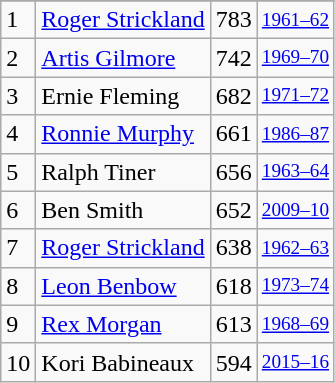<table class="wikitable">
<tr>
</tr>
<tr>
<td>1</td>
<td><a href='#'>Roger Strickland</a></td>
<td>783</td>
<td style="font-size:80%;"><a href='#'>1961–62</a></td>
</tr>
<tr>
<td>2</td>
<td><a href='#'>Artis Gilmore</a></td>
<td>742</td>
<td style="font-size:80%;"><a href='#'>1969–70</a></td>
</tr>
<tr>
<td>3</td>
<td>Ernie Fleming</td>
<td>682</td>
<td style="font-size:80%;"><a href='#'>1971–72</a></td>
</tr>
<tr>
<td>4</td>
<td><a href='#'>Ronnie Murphy</a></td>
<td>661</td>
<td style="font-size:80%;"><a href='#'>1986–87</a></td>
</tr>
<tr>
<td>5</td>
<td>Ralph Tiner</td>
<td>656</td>
<td style="font-size:80%;"><a href='#'>1963–64</a></td>
</tr>
<tr>
<td>6</td>
<td>Ben Smith</td>
<td>652</td>
<td style="font-size:80%;"><a href='#'>2009–10</a></td>
</tr>
<tr>
<td>7</td>
<td><a href='#'>Roger Strickland</a></td>
<td>638</td>
<td style="font-size:80%;"><a href='#'>1962–63</a></td>
</tr>
<tr>
<td>8</td>
<td><a href='#'>Leon Benbow</a></td>
<td>618</td>
<td style="font-size:80%;"><a href='#'>1973–74</a></td>
</tr>
<tr>
<td>9</td>
<td><a href='#'>Rex Morgan</a></td>
<td>613</td>
<td style="font-size:80%;"><a href='#'>1968–69</a></td>
</tr>
<tr>
<td>10</td>
<td>Kori Babineaux</td>
<td>594</td>
<td style="font-size:80%;"><a href='#'>2015–16</a></td>
</tr>
</table>
